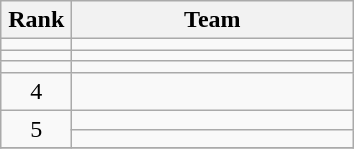<table class="wikitable" style="text-align:center;">
<tr>
<th width=40>Rank</th>
<th width=180>Team</th>
</tr>
<tr>
<td></td>
<td align=left></td>
</tr>
<tr>
<td></td>
<td align=left></td>
</tr>
<tr>
<td></td>
<td align=left></td>
</tr>
<tr>
<td>4</td>
<td align=left></td>
</tr>
<tr>
<td rowspan=2>5</td>
<td align=left></td>
</tr>
<tr>
<td align=left></td>
</tr>
<tr>
</tr>
</table>
